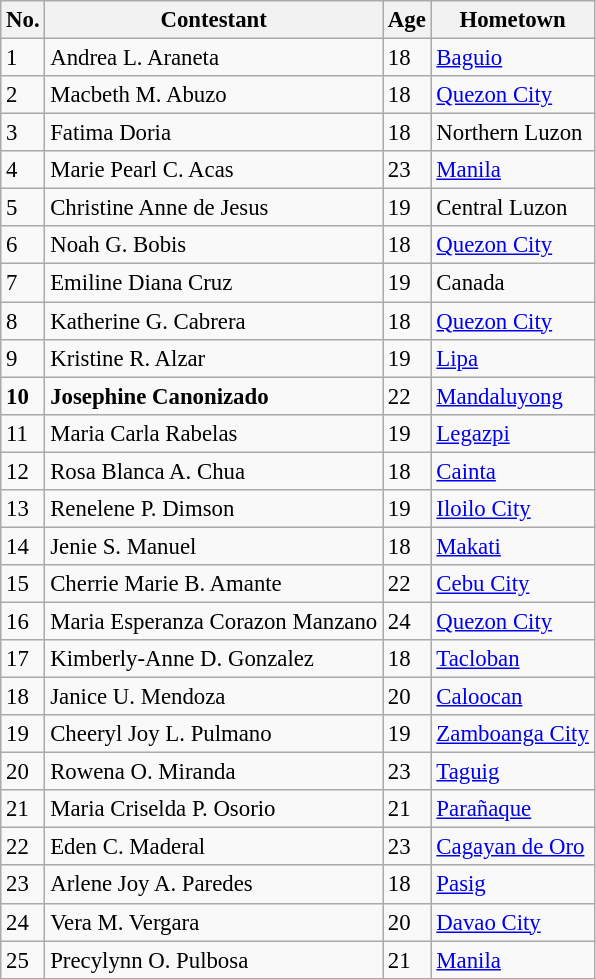<table class="wikitable sortable" style="font-size: 95%;">
<tr>
<th>No.</th>
<th>Contestant</th>
<th>Age</th>
<th>Hometown</th>
</tr>
<tr>
<td>1</td>
<td>Andrea L. Araneta</td>
<td>18</td>
<td><a href='#'>Baguio</a></td>
</tr>
<tr>
<td>2</td>
<td>Macbeth M. Abuzo</td>
<td>18</td>
<td><a href='#'>Quezon City</a></td>
</tr>
<tr>
<td>3</td>
<td>Fatima Doria</td>
<td>18</td>
<td>Northern Luzon</td>
</tr>
<tr>
<td>4</td>
<td>Marie Pearl C. Acas</td>
<td>23</td>
<td><a href='#'>Manila</a></td>
</tr>
<tr>
<td>5</td>
<td>Christine Anne de Jesus</td>
<td>19</td>
<td>Central Luzon</td>
</tr>
<tr>
<td>6</td>
<td>Noah G. Bobis</td>
<td>18</td>
<td><a href='#'>Quezon City</a></td>
</tr>
<tr>
<td>7</td>
<td>Emiline Diana Cruz</td>
<td>19</td>
<td>Canada</td>
</tr>
<tr>
<td>8</td>
<td>Katherine G. Cabrera</td>
<td>18</td>
<td><a href='#'>Quezon City</a></td>
</tr>
<tr>
<td>9</td>
<td>Kristine R. Alzar</td>
<td>19</td>
<td><a href='#'>Lipa</a></td>
</tr>
<tr>
<td><strong>10</strong></td>
<td><strong>Josephine Canonizado</strong></td>
<td>22</td>
<td><a href='#'>Mandaluyong</a></td>
</tr>
<tr>
<td>11</td>
<td>Maria Carla Rabelas</td>
<td>19</td>
<td><a href='#'>Legazpi</a></td>
</tr>
<tr>
<td>12</td>
<td>Rosa Blanca A. Chua</td>
<td>18</td>
<td><a href='#'>Cainta</a></td>
</tr>
<tr>
<td>13</td>
<td>Renelene P. Dimson</td>
<td>19</td>
<td><a href='#'>Iloilo City</a></td>
</tr>
<tr>
<td>14</td>
<td>Jenie S. Manuel</td>
<td>18</td>
<td><a href='#'>Makati</a></td>
</tr>
<tr>
<td>15</td>
<td>Cherrie Marie B. Amante</td>
<td>22</td>
<td><a href='#'>Cebu City</a></td>
</tr>
<tr>
<td>16</td>
<td>Maria Esperanza Corazon  Manzano</td>
<td>24</td>
<td><a href='#'>Quezon City</a></td>
</tr>
<tr>
<td>17</td>
<td>Kimberly-Anne D. Gonzalez</td>
<td>18</td>
<td><a href='#'>Tacloban</a></td>
</tr>
<tr>
<td>18</td>
<td>Janice U. Mendoza</td>
<td>20</td>
<td><a href='#'>Caloocan</a></td>
</tr>
<tr>
<td>19</td>
<td>Cheeryl Joy L. Pulmano</td>
<td>19</td>
<td><a href='#'>Zamboanga City</a></td>
</tr>
<tr>
<td>20</td>
<td>Rowena O. Miranda</td>
<td>23</td>
<td><a href='#'>Taguig</a></td>
</tr>
<tr>
<td>21</td>
<td>Maria Criselda P. Osorio</td>
<td>21</td>
<td><a href='#'>Parañaque</a></td>
</tr>
<tr>
<td>22</td>
<td>Eden C. Maderal</td>
<td>23</td>
<td><a href='#'>Cagayan de Oro</a></td>
</tr>
<tr>
<td>23</td>
<td>Arlene Joy A. Paredes</td>
<td>18</td>
<td><a href='#'>Pasig</a></td>
</tr>
<tr>
<td>24</td>
<td>Vera M. Vergara</td>
<td>20</td>
<td><a href='#'>Davao City</a></td>
</tr>
<tr>
<td>25</td>
<td>Precylynn O. Pulbosa</td>
<td>21</td>
<td><a href='#'>Manila</a></td>
</tr>
</table>
